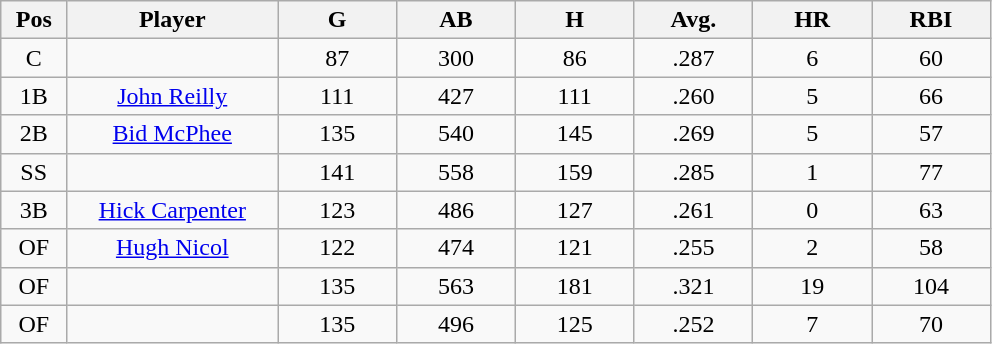<table class="wikitable sortable">
<tr>
<th bgcolor="#DDDDFF" width="5%">Pos</th>
<th bgcolor="#DDDDFF" width="16%">Player</th>
<th bgcolor="#DDDDFF" width="9%">G</th>
<th bgcolor="#DDDDFF" width="9%">AB</th>
<th bgcolor="#DDDDFF" width="9%">H</th>
<th bgcolor="#DDDDFF" width="9%">Avg.</th>
<th bgcolor="#DDDDFF" width="9%">HR</th>
<th bgcolor="#DDDDFF" width="9%">RBI</th>
</tr>
<tr align="center">
<td>C</td>
<td></td>
<td>87</td>
<td>300</td>
<td>86</td>
<td>.287</td>
<td>6</td>
<td>60</td>
</tr>
<tr align="center">
<td>1B</td>
<td><a href='#'>John Reilly</a></td>
<td>111</td>
<td>427</td>
<td>111</td>
<td>.260</td>
<td>5</td>
<td>66</td>
</tr>
<tr align="center">
<td>2B</td>
<td><a href='#'>Bid McPhee</a></td>
<td>135</td>
<td>540</td>
<td>145</td>
<td>.269</td>
<td>5</td>
<td>57</td>
</tr>
<tr align="center">
<td>SS</td>
<td></td>
<td>141</td>
<td>558</td>
<td>159</td>
<td>.285</td>
<td>1</td>
<td>77</td>
</tr>
<tr align="center">
<td>3B</td>
<td><a href='#'>Hick Carpenter</a></td>
<td>123</td>
<td>486</td>
<td>127</td>
<td>.261</td>
<td>0</td>
<td>63</td>
</tr>
<tr align="center">
<td>OF</td>
<td><a href='#'>Hugh Nicol</a></td>
<td>122</td>
<td>474</td>
<td>121</td>
<td>.255</td>
<td>2</td>
<td>58</td>
</tr>
<tr align="center">
<td>OF</td>
<td></td>
<td>135</td>
<td>563</td>
<td>181</td>
<td>.321</td>
<td>19</td>
<td>104</td>
</tr>
<tr align="center">
<td>OF</td>
<td></td>
<td>135</td>
<td>496</td>
<td>125</td>
<td>.252</td>
<td>7</td>
<td>70</td>
</tr>
</table>
